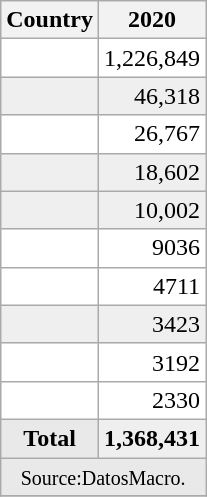<table class="sortable wikitable centre">
<tr>
<th>Country</th>
<th>2020</th>
</tr>
<tr bgcolor="ffffff">
<td></td>
<td align=right>1,226,849</td>
</tr>
<tr bgcolor="efefef">
<td></td>
<td align=right>46,318</td>
</tr>
<tr bgcolor="ffffff">
<td></td>
<td align=right>26,767</td>
</tr>
<tr bgcolor="efefef">
<td></td>
<td align=right>18,602</td>
</tr>
<tr bgcolor="efefef">
<td></td>
<td align=right>10,002</td>
</tr>
<tr bgcolor="ffffff">
<td></td>
<td align=right>9036</td>
</tr>
<tr bgcolor="ffffff">
<td></td>
<td align=right>4711</td>
</tr>
<tr bgcolor="efefef">
<td></td>
<td align=right>3423</td>
</tr>
<tr bgcolor="ffffff">
<td></td>
<td align=right>3192</td>
</tr>
<tr bgcolor="ffffff">
<td></td>
<td align=right>2330</td>
</tr>
<tr bgcolor="efefef">
<td colspan=1 style="background:#e9e9e9;" align=center><strong>Total</strong></td>
<td align=right><strong>1,368,431</strong></td>
</tr>
<tr bgcolor="ffffff">
<td colspan=5 style="background:#e9e9e9;" align=center><small>Source:DatosMacro.</small></td>
</tr>
<tr>
</tr>
</table>
